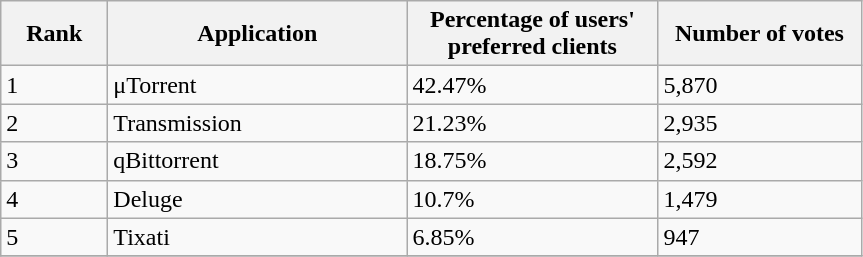<table class="wikitable sortable" style="width: auto; table-layout: fixed;">
<tr>
<th style="width:4em">Rank</th>
<th style="width:12em">Application</th>
<th style="width:10em">Percentage of users' preferred clients</th>
<th style="width:8em">Number of votes</th>
</tr>
<tr>
<td>1</td>
<td>μTorrent</td>
<td>42.47%</td>
<td>5,870</td>
</tr>
<tr>
<td>2</td>
<td>Transmission</td>
<td>21.23%</td>
<td>2,935</td>
</tr>
<tr>
<td>3</td>
<td>qBittorrent</td>
<td>18.75%</td>
<td>2,592</td>
</tr>
<tr>
<td>4</td>
<td>Deluge</td>
<td>10.7%</td>
<td>1,479</td>
</tr>
<tr>
<td>5</td>
<td>Tixati</td>
<td>6.85%</td>
<td>947</td>
</tr>
<tr>
</tr>
</table>
